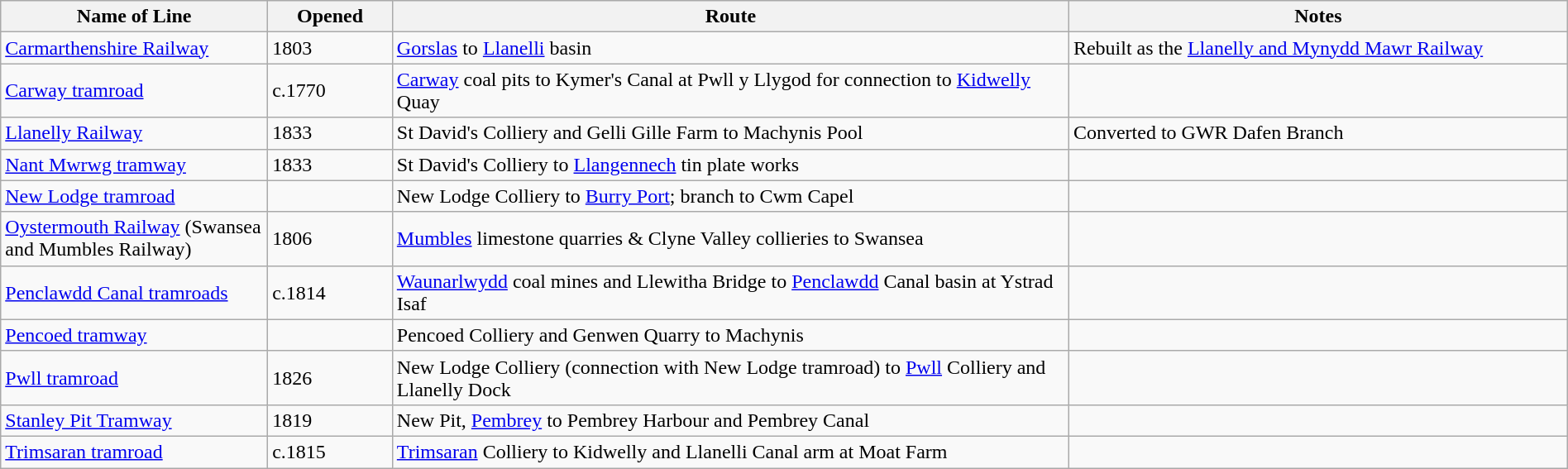<table class="wikitable" width="100%">
<tr>
<th width="15%">Name of Line</th>
<th width="7%">Opened</th>
<th width="38%">Route</th>
<th width="28%">Notes</th>
</tr>
<tr>
<td><a href='#'>Carmarthenshire Railway</a></td>
<td>1803</td>
<td><a href='#'>Gorslas</a> to <a href='#'>Llanelli</a> basin</td>
<td>Rebuilt as the <a href='#'>Llanelly and Mynydd Mawr Railway</a></td>
</tr>
<tr>
<td><a href='#'>Carway tramroad</a></td>
<td>c.1770</td>
<td><a href='#'>Carway</a> coal pits to Kymer's Canal at Pwll y Llygod for connection to <a href='#'>Kidwelly</a> Quay</td>
<td> </td>
</tr>
<tr>
<td><a href='#'>Llanelly Railway</a></td>
<td>1833</td>
<td>St David's Colliery and Gelli Gille Farm to Machynis Pool</td>
<td>Converted to GWR Dafen Branch</td>
</tr>
<tr>
<td><a href='#'>Nant Mwrwg tramway</a></td>
<td>1833</td>
<td>St David's Colliery to <a href='#'>Llangennech</a> tin plate works</td>
<td> </td>
</tr>
<tr>
<td><a href='#'>New Lodge tramroad</a></td>
<td> </td>
<td>New Lodge Colliery to <a href='#'>Burry Port</a>; branch to Cwm Capel</td>
<td> </td>
</tr>
<tr>
<td><a href='#'>Oystermouth Railway</a> (Swansea and Mumbles Railway)</td>
<td>1806</td>
<td><a href='#'>Mumbles</a> limestone quarries & Clyne Valley collieries to Swansea</td>
<td> </td>
</tr>
<tr>
<td><a href='#'>Penclawdd Canal tramroads</a></td>
<td>c.1814</td>
<td><a href='#'>Waunarlwydd</a> coal mines and Llewitha Bridge to <a href='#'>Penclawdd</a> Canal basin at Ystrad Isaf</td>
<td> </td>
</tr>
<tr>
<td><a href='#'>Pencoed tramway</a></td>
<td> </td>
<td>Pencoed Colliery and Genwen Quarry to Machynis</td>
<td> </td>
</tr>
<tr>
<td><a href='#'>Pwll tramroad</a></td>
<td>1826</td>
<td>New Lodge Colliery (connection with New Lodge tramroad) to <a href='#'>Pwll</a> Colliery and Llanelly Dock</td>
<td> </td>
</tr>
<tr>
<td><a href='#'>Stanley Pit Tramway</a></td>
<td>1819</td>
<td>New Pit, <a href='#'>Pembrey</a> to Pembrey Harbour and Pembrey Canal</td>
<td> </td>
</tr>
<tr>
<td><a href='#'>Trimsaran tramroad</a></td>
<td>c.1815</td>
<td><a href='#'>Trimsaran</a> Colliery to Kidwelly and Llanelli Canal arm at Moat Farm</td>
<td> </td>
</tr>
</table>
